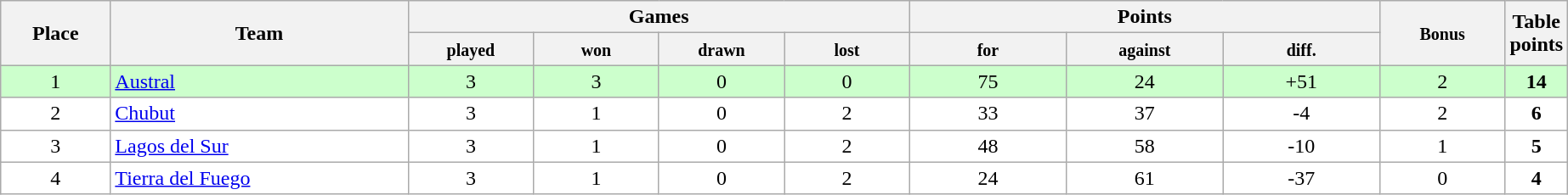<table class="wikitable">
<tr>
<th rowspan=2 width="7%">Place</th>
<th rowspan=2 width="19%">Team</th>
<th colspan=4 width="30%">Games</th>
<th colspan=3 width="26%">Points</th>
<th rowspan=2 width="8%"><small> Bonus </small></th>
<th rowspan=2 width="10%">Table<br>points</th>
</tr>
<tr>
<th width="8%"><small>played </small></th>
<th width="8%"><small>won </small></th>
<th width="8%"><small>drawn </small></th>
<th width="8%"><small>lost </small></th>
<th width="10%"><small>for </small></th>
<th width="10%"><small>against </small></th>
<th width="10%"><small>diff.</small></th>
</tr>
<tr align=center style="background: #ccffcc;">
<td>1</td>
<td align=left><a href='#'>Austral</a></td>
<td>3</td>
<td>3</td>
<td>0</td>
<td>0</td>
<td>75</td>
<td>24</td>
<td>+51</td>
<td>2</td>
<td><strong>14</strong></td>
</tr>
<tr align=center style="background: #ffffff;">
<td>2</td>
<td align=left><a href='#'>Chubut</a></td>
<td>3</td>
<td>1</td>
<td>0</td>
<td>2</td>
<td>33</td>
<td>37</td>
<td>-4</td>
<td>2</td>
<td><strong>6</strong></td>
</tr>
<tr align=center style="background: #ffffff;">
<td>3</td>
<td align=left><a href='#'>Lagos del Sur</a></td>
<td>3</td>
<td>1</td>
<td>0</td>
<td>2</td>
<td>48</td>
<td>58</td>
<td>-10</td>
<td>1</td>
<td><strong>5</strong></td>
</tr>
<tr align=center style="background: #ffffff;">
<td>4</td>
<td align=left><a href='#'>Tierra del Fuego</a></td>
<td>3</td>
<td>1</td>
<td>0</td>
<td>2</td>
<td>24</td>
<td>61</td>
<td>-37</td>
<td>0</td>
<td><strong>4</strong></td>
</tr>
</table>
